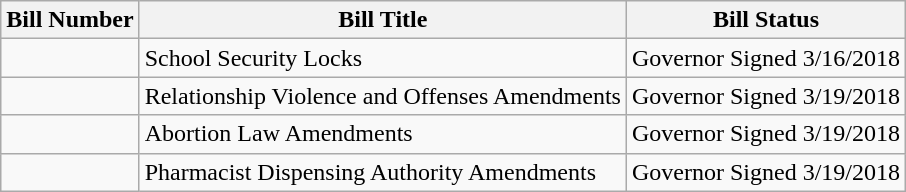<table class="wikitable">
<tr>
<th>Bill Number</th>
<th>Bill Title</th>
<th>Bill Status</th>
</tr>
<tr>
<td></td>
<td>School Security Locks</td>
<td>Governor Signed 3/16/2018</td>
</tr>
<tr>
<td></td>
<td>Relationship Violence and Offenses Amendments</td>
<td>Governor Signed 3/19/2018</td>
</tr>
<tr>
<td></td>
<td>Abortion Law Amendments</td>
<td>Governor Signed 3/19/2018</td>
</tr>
<tr>
<td></td>
<td>Pharmacist Dispensing Authority Amendments</td>
<td>Governor Signed 3/19/2018</td>
</tr>
</table>
